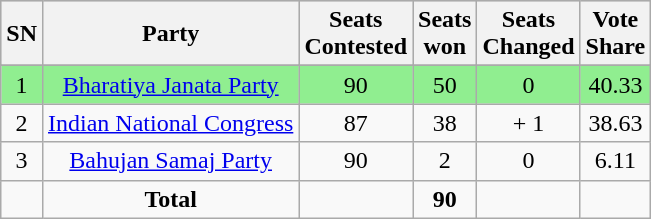<table class="wikitable sortable" style="text-align:center;">
<tr bgcolor="#cccccc">
<th>SN</th>
<th>Party</th>
<th>Seats<br>Contested</th>
<th>Seats<br>won</th>
<th>Seats<br> Changed</th>
<th>Vote<br>Share</th>
</tr>
<tr>
</tr>
<tr style="background: #90EE90;">
<td>1</td>
<td><a href='#'>Bharatiya Janata Party</a></td>
<td>90</td>
<td>50</td>
<td>0</td>
<td>40.33</td>
</tr>
<tr>
<td>2</td>
<td><a href='#'>Indian National Congress</a></td>
<td>87</td>
<td>38</td>
<td>+ 1</td>
<td>38.63</td>
</tr>
<tr>
<td>3</td>
<td><a href='#'>Bahujan Samaj Party</a></td>
<td>90</td>
<td>2</td>
<td>0</td>
<td>6.11</td>
</tr>
<tr>
<td></td>
<td><strong>Total</strong></td>
<td></td>
<td><strong>90</strong></td>
<td></td>
<td></td>
</tr>
</table>
